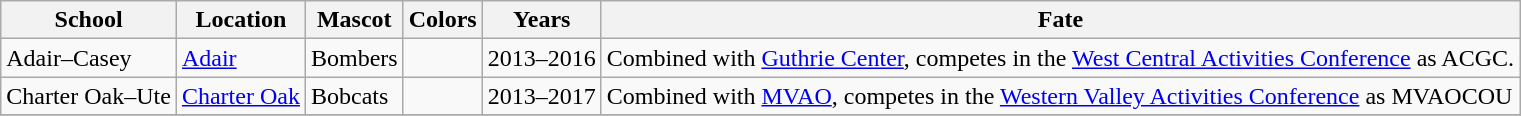<table class="wikitable">
<tr>
<th>School</th>
<th>Location</th>
<th>Mascot</th>
<th>Colors</th>
<th>Years</th>
<th>Fate</th>
</tr>
<tr>
<td>Adair–Casey</td>
<td><a href='#'>Adair</a></td>
<td>Bombers</td>
<td>  </td>
<td>2013–2016</td>
<td>Combined with <a href='#'>Guthrie Center</a>, competes in the <a href='#'>West Central Activities Conference</a> as ACGC.</td>
</tr>
<tr>
<td>Charter Oak–Ute</td>
<td><a href='#'>Charter Oak</a></td>
<td>Bobcats</td>
<td> </td>
<td>2013–2017</td>
<td>Combined with <a href='#'>MVAO</a>, competes in the <a href='#'>Western Valley Activities Conference</a> as MVAOCOU</td>
</tr>
<tr>
</tr>
</table>
